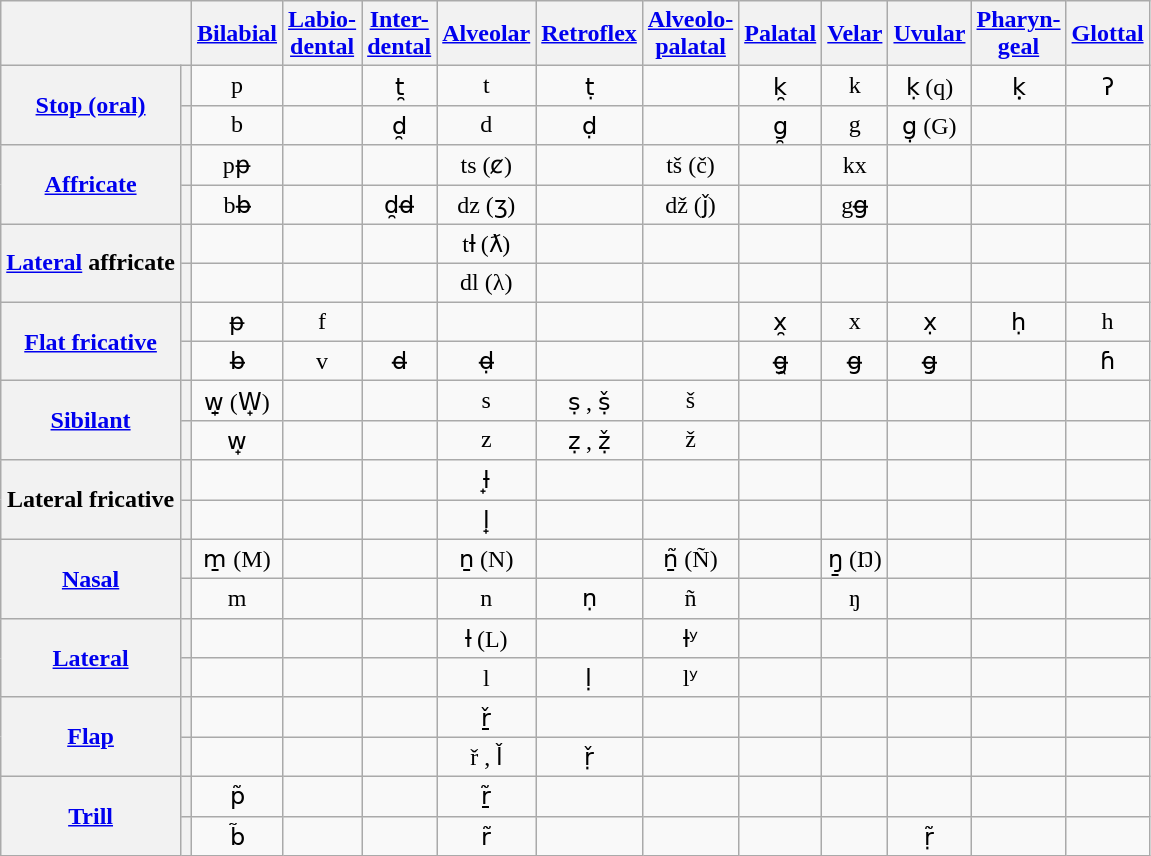<table class="wikitable Unicode" style="text-align:center">
<tr align=center>
<th colspan="2"> </th>
<th><a href='#'>Bilabial</a></th>
<th><a href='#'>Labio-<br>dental</a></th>
<th><a href='#'>Inter-<br>dental</a></th>
<th><a href='#'>Alveolar</a></th>
<th><a href='#'>Retroflex</a></th>
<th><a href='#'>Alveolo-<br>palatal</a></th>
<th><a href='#'>Palatal</a></th>
<th><a href='#'>Velar</a></th>
<th><a href='#'>Uvular</a></th>
<th><a href='#'>Pharyn-<br>geal</a></th>
<th><a href='#'>Glottal</a></th>
</tr>
<tr>
<th rowspan="2"><a href='#'>Stop (oral)</a></th>
<th></th>
<td>p</td>
<td> </td>
<td>t̯</td>
<td>t</td>
<td>ṭ</td>
<td></td>
<td>k̯</td>
<td>k</td>
<td>ḳ (q)</td>
<td>ḳ̣</td>
<td>ʔ</td>
</tr>
<tr>
<th></th>
<td>b</td>
<td> </td>
<td>d̯</td>
<td>d</td>
<td>ḍ</td>
<td></td>
<td>g̯</td>
<td>g</td>
<td>g̣ (G)</td>
<td> </td>
<td> </td>
</tr>
<tr>
<th rowspan="2"><a href='#'>Affricate</a></th>
<th></th>
<td>pᵽ</td>
<td> </td>
<td></td>
<td>ts (ȼ)</td>
<td></td>
<td>tš (č)</td>
<td> </td>
<td>kx</td>
<td> </td>
<td> </td>
<td></td>
</tr>
<tr>
<th></th>
<td>bb̶</td>
<td></td>
<td>d̯d̶</td>
<td>dz (ʒ)</td>
<td></td>
<td>dž (ǰ)</td>
<td> </td>
<td>gg̶</td>
<td></td>
<td> </td>
<td> </td>
</tr>
<tr>
<th rowspan="2"><a href='#'>Lateral</a> affricate</th>
<th></th>
<td> </td>
<td> </td>
<td> </td>
<td>tƚ (ƛ)</td>
<td> </td>
<td> </td>
<td> </td>
<td> </td>
<td> </td>
<td> </td>
<td> </td>
</tr>
<tr>
<th></th>
<td> </td>
<td> </td>
<td> </td>
<td>dl (λ)</td>
<td> </td>
<td> </td>
<td> </td>
<td> </td>
<td> </td>
<td> </td>
<td> </td>
</tr>
<tr>
<th rowspan="2"><a href='#'>Flat fricative</a></th>
<th></th>
<td>ᵽ</td>
<td>f</td>
<td></td>
<td></td>
<td></td>
<td></td>
<td>x̯</td>
<td>x</td>
<td>x̣</td>
<td>ḥ</td>
<td>h</td>
</tr>
<tr>
<th></th>
<td>b̶</td>
<td>v</td>
<td>d̶</td>
<td>ḍ̶</td>
<td></td>
<td></td>
<td>g̶̯</td>
<td>g̶</td>
<td>g̶̣</td>
<td></td>
<td>ɦ</td>
</tr>
<tr>
<th rowspan="2"><a href='#'>Sibilant</a></th>
<th></th>
<td>w̱̟ (W̟)</td>
<td></td>
<td></td>
<td>s</td>
<td>ṣ , ṣ̌</td>
<td>š</td>
<td></td>
<td></td>
<td></td>
<td></td>
<td></td>
</tr>
<tr>
<th></th>
<td>w̟</td>
<td></td>
<td></td>
<td>z</td>
<td>ẓ , ẓ̌</td>
<td>ž</td>
<td></td>
<td></td>
<td></td>
<td></td>
<td></td>
</tr>
<tr>
<th rowspan="2">Lateral fricative</th>
<th></th>
<td> </td>
<td> </td>
<td> </td>
<td>ƚ̟</td>
<td> </td>
<td> </td>
<td> </td>
<td> </td>
<td> </td>
<td> </td>
<td> </td>
</tr>
<tr>
<th></th>
<td> </td>
<td> </td>
<td> </td>
<td>l̟</td>
<td> </td>
<td> </td>
<td> </td>
<td> </td>
<td> </td>
<td> </td>
<td> </td>
</tr>
<tr>
<th rowspan="2"><a href='#'>Nasal</a></th>
<th></th>
<td>m̱ (M)</td>
<td></td>
<td></td>
<td>ṉ (N)</td>
<td></td>
<td>ṉ̃ (Ñ)</td>
<td></td>
<td>ŋ̱ (Ŋ)</td>
<td> </td>
<td> </td>
<td></td>
</tr>
<tr>
<th></th>
<td>m</td>
<td></td>
<td></td>
<td>n</td>
<td>ṇ</td>
<td>ñ</td>
<td></td>
<td>ŋ</td>
<td> </td>
<td> </td>
<td></td>
</tr>
<tr>
<th rowspan="2"><a href='#'>Lateral</a></th>
<th></th>
<td> </td>
<td> </td>
<td></td>
<td>ƚ (L)</td>
<td></td>
<td>ƚʸ</td>
<td> </td>
<td></td>
<td></td>
<td> </td>
<td> </td>
</tr>
<tr>
<th></th>
<td> </td>
<td> </td>
<td></td>
<td>l</td>
<td>ḷ</td>
<td>lʸ</td>
<td> </td>
<td></td>
<td></td>
<td> </td>
<td> </td>
</tr>
<tr>
<th rowspan="2"><a href='#'>Flap</a></th>
<th></th>
<td> </td>
<td> </td>
<td></td>
<td>ṟ̌</td>
<td></td>
<td></td>
<td> </td>
<td> </td>
<td> </td>
<td></td>
<td> </td>
</tr>
<tr>
<th></th>
<td></td>
<td></td>
<td></td>
<td>ř , l͏̌</td>
<td>ṛ̌</td>
<td></td>
<td></td>
<td></td>
<td></td>
<td></td>
<td></td>
</tr>
<tr>
<th rowspan="2"><a href='#'>Trill</a></th>
<th></th>
<td>p̃</td>
<td></td>
<td></td>
<td>ṟ̃</td>
<td></td>
<td></td>
<td></td>
<td></td>
<td></td>
<td></td>
<td></td>
</tr>
<tr>
<th></th>
<td>b̃</td>
<td></td>
<td></td>
<td>r̃</td>
<td></td>
<td></td>
<td></td>
<td></td>
<td>ṛ̃</td>
<td></td>
<td></td>
</tr>
</table>
